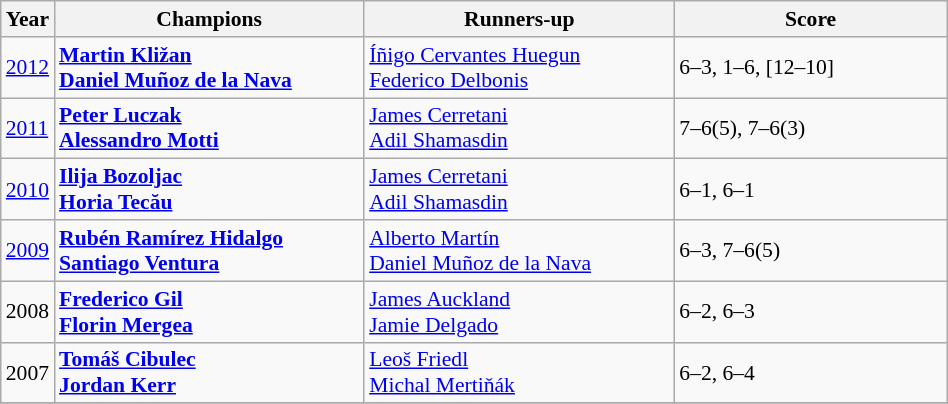<table class="wikitable" style="font-size:90%">
<tr>
<th>Year</th>
<th width="200">Champions</th>
<th width="200">Runners-up</th>
<th width="175">Score</th>
</tr>
<tr>
<td><a href='#'>2012</a></td>
<td> <strong><a href='#'>Martin Kližan</a></strong><br> <strong><a href='#'>Daniel Muñoz de la Nava</a></strong></td>
<td> <a href='#'>Íñigo Cervantes Huegun</a><br> <a href='#'>Federico Delbonis</a></td>
<td>6–3, 1–6, [12–10]</td>
</tr>
<tr>
<td><a href='#'>2011</a></td>
<td> <strong><a href='#'>Peter Luczak</a></strong><br> <strong><a href='#'>Alessandro Motti</a></strong></td>
<td> <a href='#'>James Cerretani</a><br> <a href='#'>Adil Shamasdin</a></td>
<td>7–6(5), 7–6(3)</td>
</tr>
<tr>
<td><a href='#'>2010</a></td>
<td> <strong><a href='#'>Ilija Bozoljac</a></strong><br> <strong><a href='#'>Horia Tecău</a></strong></td>
<td> <a href='#'>James Cerretani</a><br> <a href='#'>Adil Shamasdin</a></td>
<td>6–1, 6–1</td>
</tr>
<tr>
<td><a href='#'>2009</a></td>
<td> <strong><a href='#'>Rubén Ramírez Hidalgo</a></strong><br> <strong><a href='#'>Santiago Ventura</a></strong></td>
<td> <a href='#'>Alberto Martín</a><br> <a href='#'>Daniel Muñoz de la Nava</a></td>
<td>6–3, 7–6(5)</td>
</tr>
<tr>
<td>2008</td>
<td> <strong><a href='#'>Frederico Gil</a></strong><br> <strong><a href='#'>Florin Mergea</a></strong></td>
<td> <a href='#'>James Auckland</a><br> <a href='#'>Jamie Delgado</a></td>
<td>6–2, 6–3</td>
</tr>
<tr>
<td>2007</td>
<td> <strong><a href='#'>Tomáš Cibulec</a></strong><br> <strong><a href='#'>Jordan Kerr</a></strong></td>
<td> <a href='#'>Leoš Friedl</a><br> <a href='#'>Michal Mertiňák</a></td>
<td>6–2, 6–4</td>
</tr>
<tr>
</tr>
</table>
